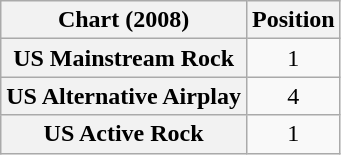<table class="wikitable sortable plainrowheaders" style="text-align:center">
<tr>
<th>Chart (2008)</th>
<th>Position</th>
</tr>
<tr>
<th scope="row">US Mainstream Rock</th>
<td>1</td>
</tr>
<tr>
<th scope="row">US Alternative Airplay</th>
<td>4</td>
</tr>
<tr>
<th scope="row">US Active Rock</th>
<td>1</td>
</tr>
</table>
